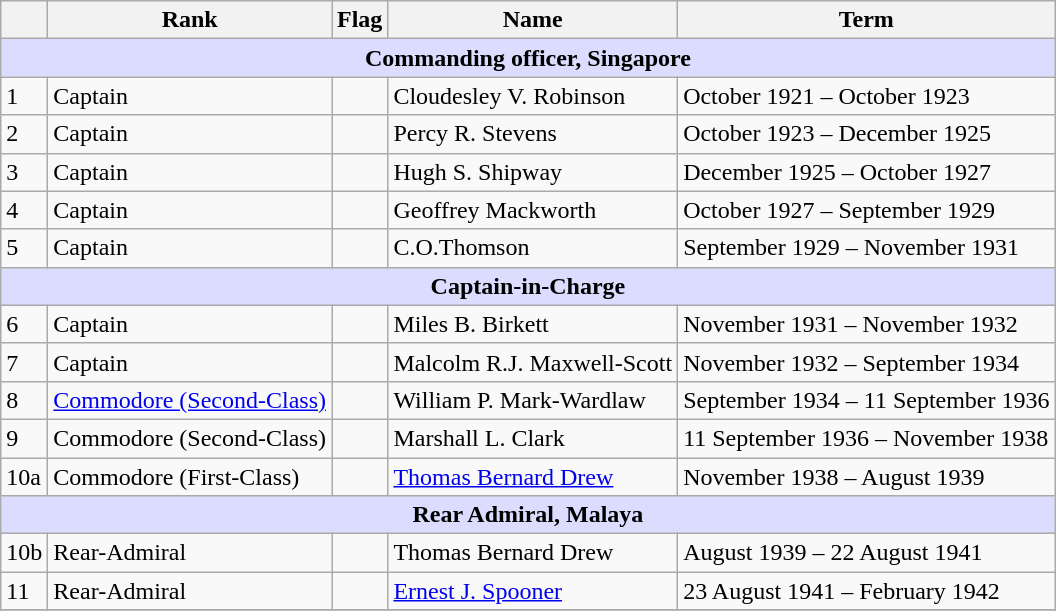<table class="wikitable">
<tr>
<th></th>
<th>Rank</th>
<th>Flag</th>
<th>Name</th>
<th>Term</th>
</tr>
<tr>
<td colspan="5" align="center" style="background:#dcdcfe;"><strong>Commanding officer, Singapore</strong></td>
</tr>
<tr>
<td>1</td>
<td>Captain</td>
<td></td>
<td>Cloudesley V. Robinson</td>
<td>October 1921 – October 1923</td>
</tr>
<tr>
<td>2</td>
<td>Captain</td>
<td></td>
<td>Percy R. Stevens</td>
<td>October 1923 – December 1925</td>
</tr>
<tr>
<td>3</td>
<td>Captain</td>
<td></td>
<td>Hugh S. Shipway</td>
<td>December 1925 – October 1927</td>
</tr>
<tr>
<td>4</td>
<td>Captain</td>
<td></td>
<td>Geoffrey Mackworth</td>
<td>October 1927 – September 1929</td>
</tr>
<tr>
<td>5</td>
<td>Captain</td>
<td></td>
<td>C.O.Thomson</td>
<td>September 1929 – November 1931</td>
</tr>
<tr>
<td colspan="5" align="center" style="background:#dcdcfe;"><strong>Captain-in-Charge</strong></td>
</tr>
<tr>
<td>6</td>
<td>Captain</td>
<td></td>
<td>Miles B. Birkett</td>
<td>November 1931 – November 1932</td>
</tr>
<tr>
<td>7</td>
<td>Captain</td>
<td></td>
<td>Malcolm R.J. Maxwell-Scott</td>
<td>November 1932 – September 1934</td>
</tr>
<tr>
<td>8</td>
<td><a href='#'>Commodore (Second-Class)</a></td>
<td></td>
<td>William P. Mark-Wardlaw</td>
<td>September 1934 – 11 September 1936</td>
</tr>
<tr>
<td>9</td>
<td>Commodore (Second-Class)</td>
<td></td>
<td>Marshall L. Clark</td>
<td>11 September 1936 – November 1938</td>
</tr>
<tr>
<td>10a</td>
<td>Commodore (First-Class)</td>
<td></td>
<td><a href='#'>Thomas Bernard Drew</a></td>
<td>November 1938 – August 1939</td>
</tr>
<tr>
<td colspan="5" align="center" style="background:#dcdcfe;"><strong>Rear Admiral, Malaya</strong></td>
</tr>
<tr>
<td>10b</td>
<td>Rear-Admiral</td>
<td></td>
<td>Thomas Bernard Drew</td>
<td>August 1939 – 22 August 1941</td>
</tr>
<tr>
<td>11</td>
<td>Rear-Admiral</td>
<td></td>
<td><a href='#'>Ernest J. Spooner</a></td>
<td>23 August 1941 – February 1942</td>
</tr>
<tr>
</tr>
</table>
